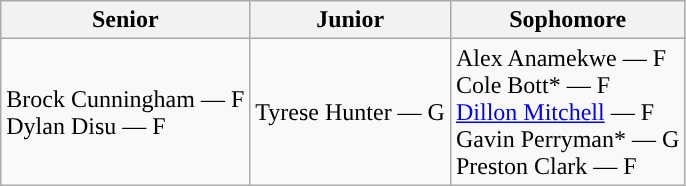<table class="wikitable">
<tr>
<th style="text-align:center; ">Senior</th>
<th style="text-align:center; ">Junior</th>
<th style="text-align:center; ">Sophomore</th>
</tr>
<tr align="left">
<td>Brock Cunningham —  F<br>Dylan Disu — F</td>
<td>Tyrese Hunter — G</td>
<td>Alex Anamekwe — F<br>Cole Bott* — F<br><a href='#'>Dillon Mitchell</a> — F<br>Gavin Perryman* — G<br>Preston Clark — F</td>
</tr>
</table>
